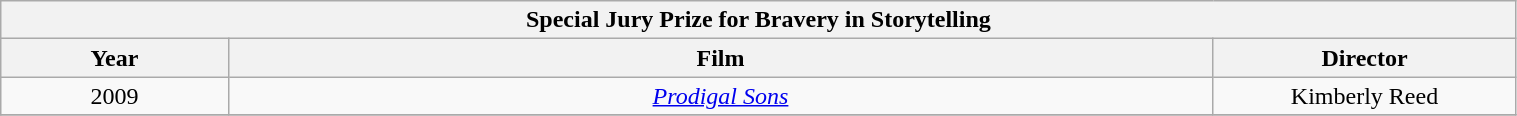<table class="wikitable" width="80%">
<tr>
<th colspan="3" align="center">Special Jury Prize for Bravery in Storytelling</th>
</tr>
<tr>
<th width="15%">Year</th>
<th width="65%">Film</th>
<th width="20%">Director</th>
</tr>
<tr>
<td align="center">2009</td>
<td align="center"><a href='#'><em>Prodigal Sons</em></a></td>
<td align="center">Kimberly Reed</td>
</tr>
<tr>
</tr>
</table>
